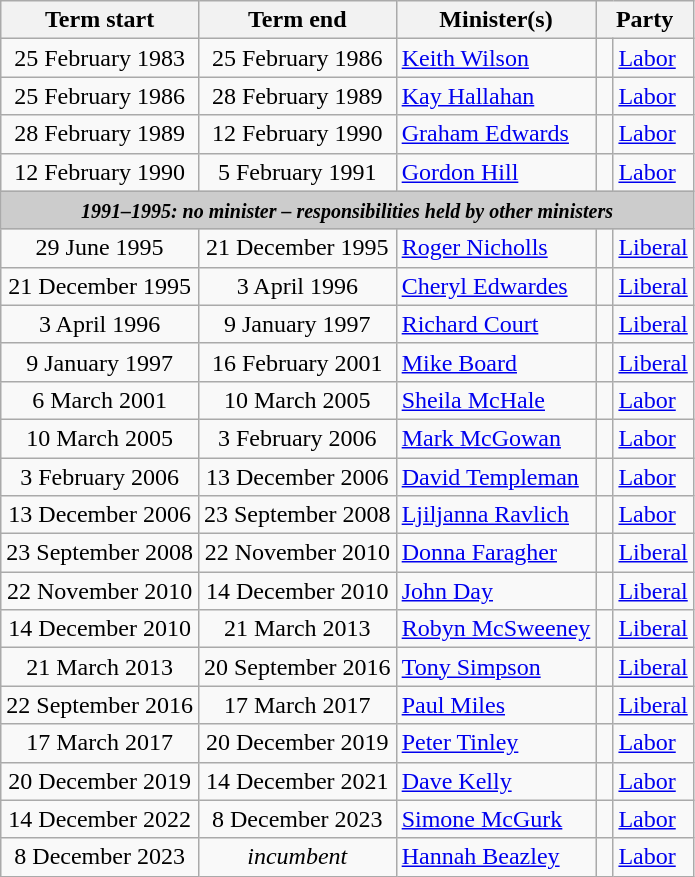<table class="wikitable">
<tr>
<th>Term start</th>
<th>Term end</th>
<th>Minister(s)</th>
<th colspan="2">Party</th>
</tr>
<tr>
<td align=center>25 February 1983</td>
<td align=center>25 February 1986</td>
<td><a href='#'>Keith Wilson</a></td>
<td> </td>
<td><a href='#'>Labor</a></td>
</tr>
<tr>
<td align=center>25 February 1986</td>
<td align=center>28 February 1989</td>
<td><a href='#'>Kay Hallahan</a></td>
<td> </td>
<td><a href='#'>Labor</a></td>
</tr>
<tr>
<td align=center>28 February 1989</td>
<td align=center>12 February 1990</td>
<td><a href='#'>Graham Edwards</a></td>
<td> </td>
<td><a href='#'>Labor</a></td>
</tr>
<tr>
<td align=center>12 February 1990</td>
<td align=center>5 February 1991</td>
<td><a href='#'>Gordon Hill</a></td>
<td> </td>
<td><a href='#'>Labor</a></td>
</tr>
<tr>
<th colspan=5 style="background: #cccccc;"><small><strong><em>1991–1995: no minister – responsibilities held by other ministers</em></strong></small></th>
</tr>
<tr>
<td align=center>29 June 1995</td>
<td align=center>21 December 1995</td>
<td><a href='#'>Roger Nicholls</a></td>
<td> </td>
<td><a href='#'>Liberal</a></td>
</tr>
<tr>
<td align=center>21 December 1995</td>
<td align=center>3 April 1996</td>
<td><a href='#'>Cheryl Edwardes</a></td>
<td> </td>
<td><a href='#'>Liberal</a></td>
</tr>
<tr>
<td align=center>3 April 1996</td>
<td align=center>9 January 1997</td>
<td><a href='#'>Richard Court</a></td>
<td> </td>
<td><a href='#'>Liberal</a></td>
</tr>
<tr>
<td align=center>9 January 1997</td>
<td align=center>16 February 2001</td>
<td><a href='#'>Mike Board</a></td>
<td> </td>
<td><a href='#'>Liberal</a></td>
</tr>
<tr>
<td align=center>6 March 2001</td>
<td align=center>10 March 2005</td>
<td><a href='#'>Sheila McHale</a></td>
<td> </td>
<td><a href='#'>Labor</a></td>
</tr>
<tr>
<td align=center>10 March 2005</td>
<td align=center>3 February 2006</td>
<td><a href='#'>Mark McGowan</a></td>
<td> </td>
<td><a href='#'>Labor</a></td>
</tr>
<tr>
<td align=center>3 February 2006</td>
<td align=center>13 December 2006</td>
<td><a href='#'>David Templeman</a></td>
<td> </td>
<td><a href='#'>Labor</a></td>
</tr>
<tr>
<td align=center>13 December 2006</td>
<td align=center>23 September 2008</td>
<td><a href='#'>Ljiljanna Ravlich</a></td>
<td> </td>
<td><a href='#'>Labor</a></td>
</tr>
<tr>
<td align=center>23 September 2008</td>
<td align=center>22 November 2010</td>
<td><a href='#'>Donna Faragher</a></td>
<td> </td>
<td><a href='#'>Liberal</a></td>
</tr>
<tr>
<td align=center>22 November 2010</td>
<td align=center>14 December 2010</td>
<td><a href='#'>John Day</a></td>
<td> </td>
<td><a href='#'>Liberal</a></td>
</tr>
<tr>
<td align=center>14 December 2010</td>
<td align=center>21 March 2013</td>
<td><a href='#'>Robyn McSweeney</a></td>
<td> </td>
<td><a href='#'>Liberal</a></td>
</tr>
<tr>
<td align=center>21 March 2013</td>
<td align=center>20 September 2016</td>
<td><a href='#'>Tony Simpson</a></td>
<td> </td>
<td><a href='#'>Liberal</a></td>
</tr>
<tr>
<td align=center>22 September 2016</td>
<td align=center>17 March 2017</td>
<td><a href='#'>Paul Miles</a></td>
<td> </td>
<td><a href='#'>Liberal</a></td>
</tr>
<tr>
<td align=center>17 March 2017</td>
<td align=center>20 December 2019</td>
<td><a href='#'>Peter Tinley</a></td>
<td> </td>
<td><a href='#'>Labor</a></td>
</tr>
<tr>
<td align=center>20 December 2019</td>
<td align=center>14 December 2021</td>
<td><a href='#'>Dave Kelly</a></td>
<td> </td>
<td><a href='#'>Labor</a></td>
</tr>
<tr>
<td align=center>14 December 2022</td>
<td align=center>8 December 2023</td>
<td><a href='#'>Simone McGurk</a></td>
<td> </td>
<td><a href='#'>Labor</a></td>
</tr>
<tr>
<td align=center>8 December 2023</td>
<td align=center><em>incumbent</em></td>
<td><a href='#'>Hannah Beazley</a></td>
<td> </td>
<td><a href='#'>Labor</a></td>
</tr>
</table>
